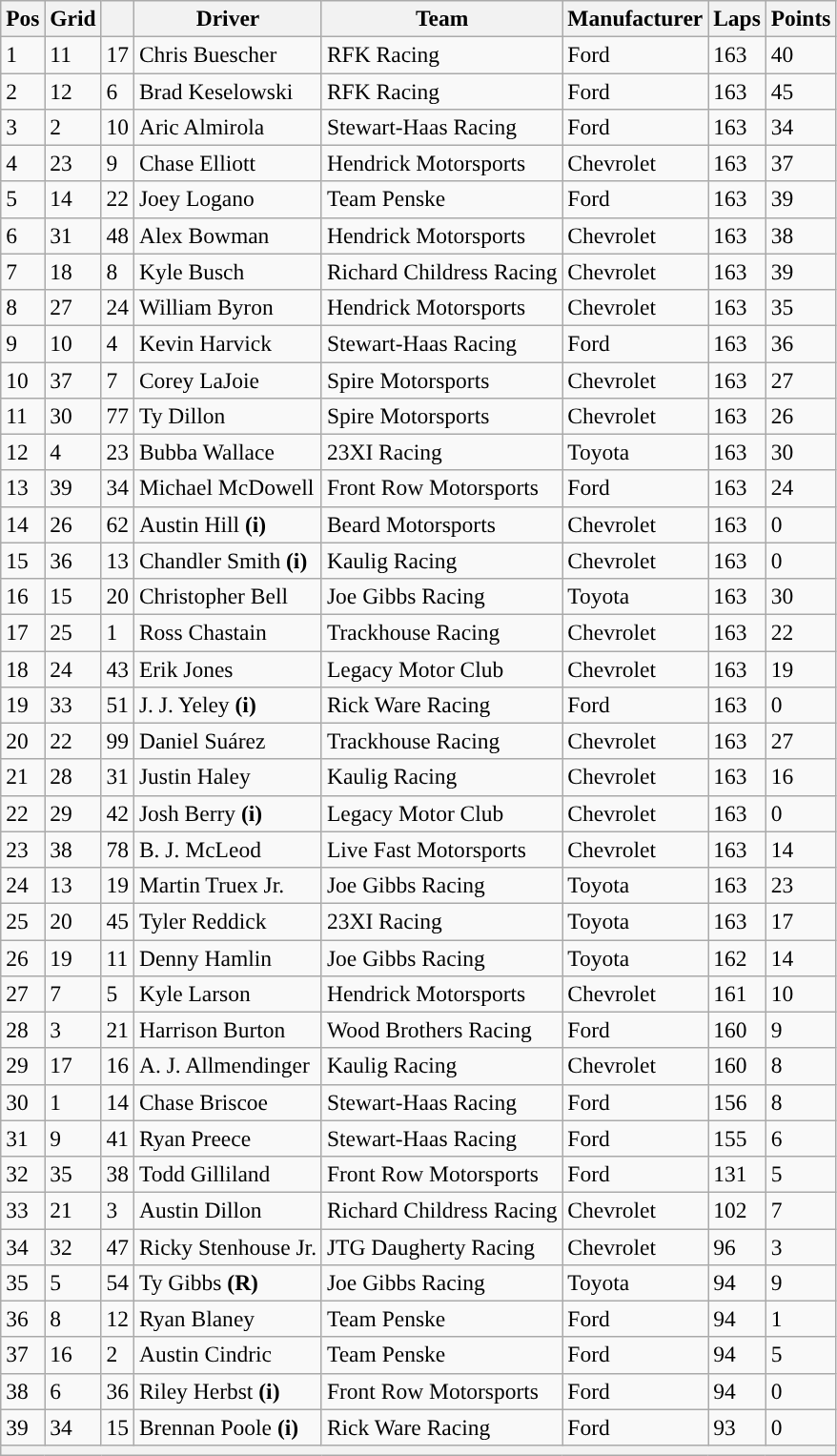<table class="wikitable" style="font-size:98%">
<tr>
<th>Pos</th>
<th>Grid</th>
<th></th>
<th>Driver</th>
<th>Team</th>
<th>Manufacturer</th>
<th>Laps</th>
<th>Points</th>
</tr>
<tr>
<td>1</td>
<td>11</td>
<td>17</td>
<td>Chris Buescher</td>
<td>RFK Racing</td>
<td>Ford</td>
<td>163</td>
<td>40</td>
</tr>
<tr>
<td>2</td>
<td>12</td>
<td>6</td>
<td>Brad Keselowski</td>
<td>RFK Racing</td>
<td>Ford</td>
<td>163</td>
<td>45</td>
</tr>
<tr>
<td>3</td>
<td>2</td>
<td>10</td>
<td>Aric Almirola</td>
<td>Stewart-Haas Racing</td>
<td>Ford</td>
<td>163</td>
<td>34</td>
</tr>
<tr>
<td>4</td>
<td>23</td>
<td>9</td>
<td>Chase Elliott</td>
<td>Hendrick Motorsports</td>
<td>Chevrolet</td>
<td>163</td>
<td>37</td>
</tr>
<tr>
<td>5</td>
<td>14</td>
<td>22</td>
<td>Joey Logano</td>
<td>Team Penske</td>
<td>Ford</td>
<td>163</td>
<td>39</td>
</tr>
<tr>
<td>6</td>
<td>31</td>
<td>48</td>
<td>Alex Bowman</td>
<td>Hendrick Motorsports</td>
<td>Chevrolet</td>
<td>163</td>
<td>38</td>
</tr>
<tr>
<td>7</td>
<td>18</td>
<td>8</td>
<td>Kyle Busch</td>
<td>Richard Childress Racing</td>
<td>Chevrolet</td>
<td>163</td>
<td>39</td>
</tr>
<tr>
<td>8</td>
<td>27</td>
<td>24</td>
<td>William Byron</td>
<td>Hendrick Motorsports</td>
<td>Chevrolet</td>
<td>163</td>
<td>35</td>
</tr>
<tr>
<td>9</td>
<td>10</td>
<td>4</td>
<td>Kevin Harvick</td>
<td>Stewart-Haas Racing</td>
<td>Ford</td>
<td>163</td>
<td>36</td>
</tr>
<tr>
<td>10</td>
<td>37</td>
<td>7</td>
<td>Corey LaJoie</td>
<td>Spire Motorsports</td>
<td>Chevrolet</td>
<td>163</td>
<td>27</td>
</tr>
<tr>
<td>11</td>
<td>30</td>
<td>77</td>
<td>Ty Dillon</td>
<td>Spire Motorsports</td>
<td>Chevrolet</td>
<td>163</td>
<td>26</td>
</tr>
<tr>
<td>12</td>
<td>4</td>
<td>23</td>
<td>Bubba Wallace</td>
<td>23XI Racing</td>
<td>Toyota</td>
<td>163</td>
<td>30</td>
</tr>
<tr>
<td>13</td>
<td>39</td>
<td>34</td>
<td>Michael McDowell</td>
<td>Front Row Motorsports</td>
<td>Ford</td>
<td>163</td>
<td>24</td>
</tr>
<tr>
<td>14</td>
<td>26</td>
<td>62</td>
<td>Austin Hill <strong>(i)</strong></td>
<td>Beard Motorsports</td>
<td>Chevrolet</td>
<td>163</td>
<td>0</td>
</tr>
<tr>
<td>15</td>
<td>36</td>
<td>13</td>
<td>Chandler Smith <strong>(i)</strong></td>
<td>Kaulig Racing</td>
<td>Chevrolet</td>
<td>163</td>
<td>0</td>
</tr>
<tr>
<td>16</td>
<td>15</td>
<td>20</td>
<td>Christopher Bell</td>
<td>Joe Gibbs Racing</td>
<td>Toyota</td>
<td>163</td>
<td>30</td>
</tr>
<tr>
<td>17</td>
<td>25</td>
<td>1</td>
<td>Ross Chastain</td>
<td>Trackhouse Racing</td>
<td>Chevrolet</td>
<td>163</td>
<td>22</td>
</tr>
<tr>
<td>18</td>
<td>24</td>
<td>43</td>
<td>Erik Jones</td>
<td>Legacy Motor Club</td>
<td>Chevrolet</td>
<td>163</td>
<td>19</td>
</tr>
<tr>
<td>19</td>
<td>33</td>
<td>51</td>
<td>J. J. Yeley <strong>(i)</strong></td>
<td>Rick Ware Racing</td>
<td>Ford</td>
<td>163</td>
<td>0</td>
</tr>
<tr>
<td>20</td>
<td>22</td>
<td>99</td>
<td>Daniel Suárez</td>
<td>Trackhouse Racing</td>
<td>Chevrolet</td>
<td>163</td>
<td>27</td>
</tr>
<tr>
<td>21</td>
<td>28</td>
<td>31</td>
<td>Justin Haley</td>
<td>Kaulig Racing</td>
<td>Chevrolet</td>
<td>163</td>
<td>16</td>
</tr>
<tr>
<td>22</td>
<td>29</td>
<td>42</td>
<td>Josh Berry <strong>(i)</strong></td>
<td>Legacy Motor Club</td>
<td>Chevrolet</td>
<td>163</td>
<td>0</td>
</tr>
<tr>
<td>23</td>
<td>38</td>
<td>78</td>
<td>B. J. McLeod</td>
<td>Live Fast Motorsports</td>
<td>Chevrolet</td>
<td>163</td>
<td>14</td>
</tr>
<tr>
<td>24</td>
<td>13</td>
<td>19</td>
<td>Martin Truex Jr.</td>
<td>Joe Gibbs Racing</td>
<td>Toyota</td>
<td>163</td>
<td>23</td>
</tr>
<tr>
<td>25</td>
<td>20</td>
<td>45</td>
<td>Tyler Reddick</td>
<td>23XI Racing</td>
<td>Toyota</td>
<td>163</td>
<td>17</td>
</tr>
<tr>
<td>26</td>
<td>19</td>
<td>11</td>
<td>Denny Hamlin</td>
<td>Joe Gibbs Racing</td>
<td>Toyota</td>
<td>162</td>
<td>14</td>
</tr>
<tr>
<td>27</td>
<td>7</td>
<td>5</td>
<td>Kyle Larson</td>
<td>Hendrick Motorsports</td>
<td>Chevrolet</td>
<td>161</td>
<td>10</td>
</tr>
<tr>
<td>28</td>
<td>3</td>
<td>21</td>
<td>Harrison Burton</td>
<td>Wood Brothers Racing</td>
<td>Ford</td>
<td>160</td>
<td>9</td>
</tr>
<tr>
<td>29</td>
<td>17</td>
<td>16</td>
<td>A. J. Allmendinger</td>
<td>Kaulig Racing</td>
<td>Chevrolet</td>
<td>160</td>
<td>8</td>
</tr>
<tr>
<td>30</td>
<td>1</td>
<td>14</td>
<td>Chase Briscoe</td>
<td>Stewart-Haas Racing</td>
<td>Ford</td>
<td>156</td>
<td>8</td>
</tr>
<tr>
<td>31</td>
<td>9</td>
<td>41</td>
<td>Ryan Preece</td>
<td>Stewart-Haas Racing</td>
<td>Ford</td>
<td>155</td>
<td>6</td>
</tr>
<tr>
<td>32</td>
<td>35</td>
<td>38</td>
<td>Todd Gilliland</td>
<td>Front Row Motorsports</td>
<td>Ford</td>
<td>131</td>
<td>5</td>
</tr>
<tr>
<td>33</td>
<td>21</td>
<td>3</td>
<td>Austin Dillon</td>
<td>Richard Childress Racing</td>
<td>Chevrolet</td>
<td>102</td>
<td>7</td>
</tr>
<tr>
<td>34</td>
<td>32</td>
<td>47</td>
<td>Ricky Stenhouse Jr.</td>
<td>JTG Daugherty Racing</td>
<td>Chevrolet</td>
<td>96</td>
<td>3</td>
</tr>
<tr>
<td>35</td>
<td>5</td>
<td>54</td>
<td>Ty Gibbs <strong>(R)</strong></td>
<td>Joe Gibbs Racing</td>
<td>Toyota</td>
<td>94</td>
<td>9</td>
</tr>
<tr>
<td>36</td>
<td>8</td>
<td>12</td>
<td>Ryan Blaney</td>
<td>Team Penske</td>
<td>Ford</td>
<td>94</td>
<td>1</td>
</tr>
<tr>
<td>37</td>
<td>16</td>
<td>2</td>
<td>Austin Cindric</td>
<td>Team Penske</td>
<td>Ford</td>
<td>94</td>
<td>5</td>
</tr>
<tr>
<td>38</td>
<td>6</td>
<td>36</td>
<td>Riley Herbst <strong>(i)</strong></td>
<td>Front Row Motorsports</td>
<td>Ford</td>
<td>94</td>
<td>0</td>
</tr>
<tr>
<td>39</td>
<td>34</td>
<td>15</td>
<td>Brennan Poole <strong>(i)</strong></td>
<td>Rick Ware Racing</td>
<td>Ford</td>
<td>93</td>
<td>0</td>
</tr>
<tr>
<th colspan="8"></th>
</tr>
</table>
